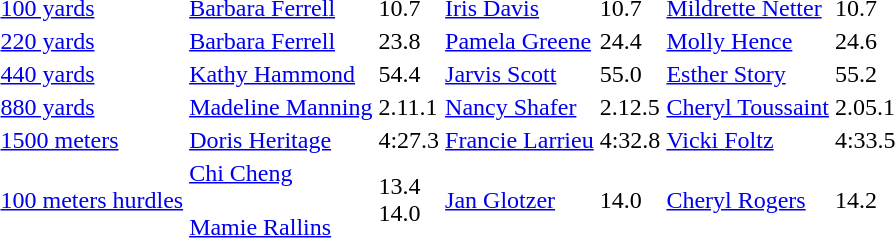<table>
<tr>
<td><a href='#'>100 yards</a></td>
<td><a href='#'>Barbara Ferrell</a></td>
<td>10.7</td>
<td><a href='#'>Iris Davis</a></td>
<td>10.7</td>
<td><a href='#'>Mildrette Netter</a></td>
<td>10.7</td>
</tr>
<tr>
<td><a href='#'>220 yards</a></td>
<td><a href='#'>Barbara Ferrell</a></td>
<td>23.8</td>
<td><a href='#'>Pamela Greene</a></td>
<td>24.4</td>
<td><a href='#'>Molly Hence</a></td>
<td>24.6</td>
</tr>
<tr>
<td><a href='#'>440 yards</a></td>
<td><a href='#'>Kathy Hammond</a></td>
<td>54.4</td>
<td><a href='#'>Jarvis Scott</a></td>
<td>55.0</td>
<td><a href='#'>Esther Story</a></td>
<td>55.2</td>
</tr>
<tr>
<td><a href='#'>880 yards</a></td>
<td><a href='#'>Madeline Manning</a></td>
<td>2.11.1</td>
<td><a href='#'>Nancy Shafer</a></td>
<td>2.12.5</td>
<td><a href='#'>Cheryl Toussaint</a></td>
<td>2.05.1</td>
</tr>
<tr>
<td><a href='#'>1500 meters</a></td>
<td><a href='#'>Doris Heritage</a></td>
<td>4:27.3</td>
<td><a href='#'>Francie Larrieu</a></td>
<td>4:32.8</td>
<td><a href='#'>Vicki Foltz</a></td>
<td>4:33.5</td>
</tr>
<tr>
<td><a href='#'>100 meters hurdles</a></td>
<td><a href='#'>Chi Cheng</a><br><br><a href='#'>Mamie Rallins</a></td>
<td>13.4<br>14.0</td>
<td><a href='#'>Jan Glotzer</a></td>
<td>14.0</td>
<td><a href='#'>Cheryl Rogers</a></td>
<td>14.2</td>
</tr>
</table>
